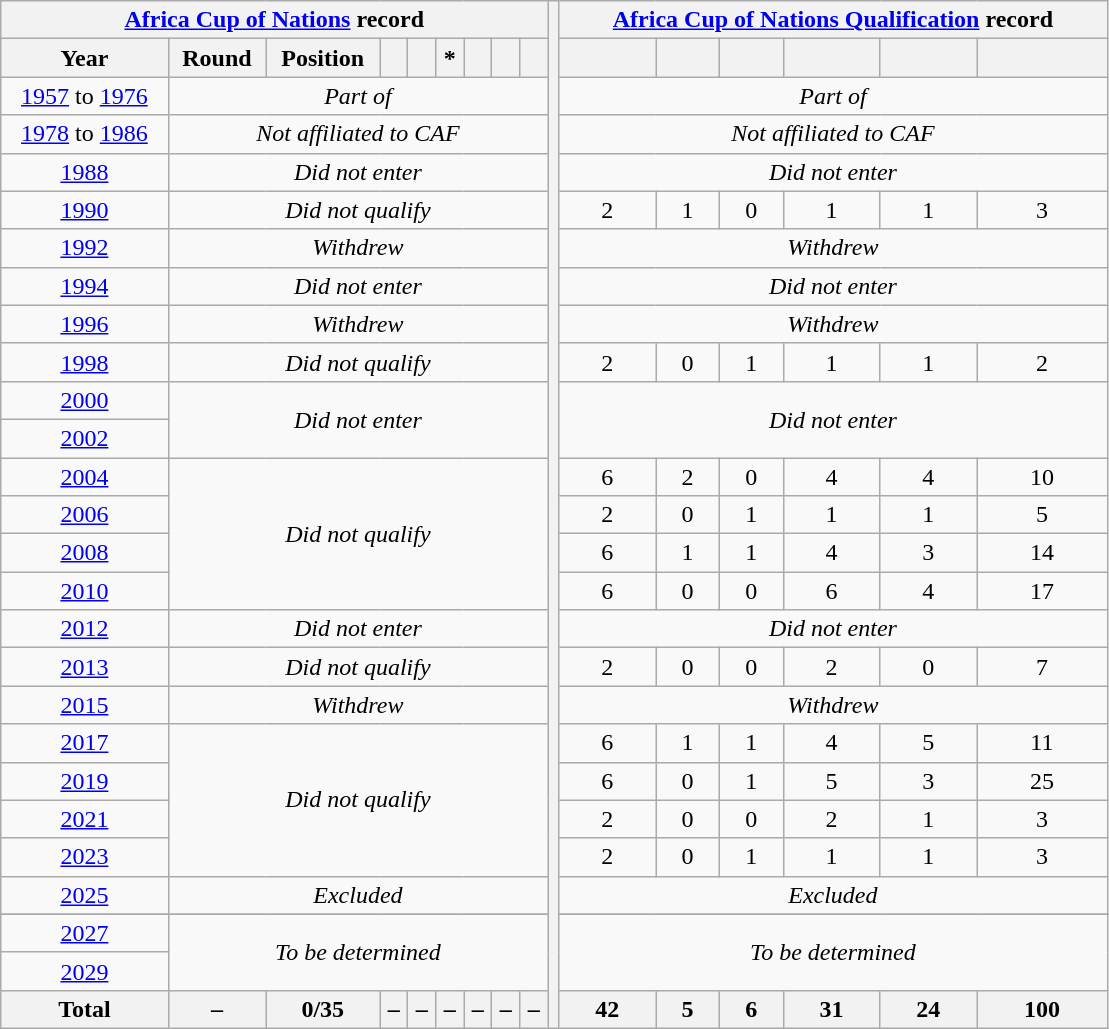<table class="wikitable" style="text-align: center;">
<tr>
<th colspan=9><a href='#'>Africa Cup of Nations</a> record</th>
<th rowspan="40" width="1%"></th>
<th colspan=6><a href='#'>Africa Cup of Nations Qualification</a> record</th>
</tr>
<tr>
<th>Year</th>
<th>Round</th>
<th>Position</th>
<th></th>
<th></th>
<th>*</th>
<th></th>
<th></th>
<th></th>
<th></th>
<th></th>
<th></th>
<th></th>
<th></th>
<th></th>
</tr>
<tr>
<td> <a href='#'>1957</a> to  <a href='#'>1976</a></td>
<td colspan=8><em>Part of </em></td>
<td colspan=6><em>Part of </em></td>
</tr>
<tr>
<td> <a href='#'>1978</a> to  <a href='#'>1986</a></td>
<td colspan=8><em>Not affiliated to CAF</em></td>
<td colspan=6><em>Not affiliated to CAF</em></td>
</tr>
<tr>
<td> <a href='#'>1988</a></td>
<td colspan=8><em>Did not enter</em></td>
<td colspan=8><em>Did not enter</em></td>
</tr>
<tr>
<td> <a href='#'>1990</a></td>
<td colspan=8><em>Did not qualify</em></td>
<td>2</td>
<td>1</td>
<td>0</td>
<td>1</td>
<td>1</td>
<td>3</td>
</tr>
<tr>
<td> <a href='#'>1992</a></td>
<td colspan=8><em>Withdrew</em></td>
<td colspan=6><em>Withdrew</em></td>
</tr>
<tr>
<td> <a href='#'>1994</a></td>
<td colspan=8><em>Did not enter</em></td>
<td colspan=6><em>Did not enter</em></td>
</tr>
<tr>
<td> <a href='#'>1996</a></td>
<td colspan=8><em>Withdrew</em></td>
<td colspan=6><em>Withdrew</em></td>
</tr>
<tr>
<td> <a href='#'>1998</a></td>
<td colspan=8><em>Did not qualify</em></td>
<td>2</td>
<td>0</td>
<td>1</td>
<td>1</td>
<td>1</td>
<td>2</td>
</tr>
<tr>
<td>  <a href='#'>2000</a></td>
<td colspan=8 rowspan=2><em>Did not enter</em></td>
<td colspan=6 rowspan=2><em>Did not enter</em></td>
</tr>
<tr>
<td> <a href='#'>2002</a></td>
</tr>
<tr>
<td> <a href='#'>2004</a></td>
<td colspan=8 rowspan=4><em>Did not qualify</em></td>
<td>6</td>
<td>2</td>
<td>0</td>
<td>4</td>
<td>4</td>
<td>10</td>
</tr>
<tr>
<td> <a href='#'>2006</a></td>
<td>2</td>
<td>0</td>
<td>1</td>
<td>1</td>
<td>1</td>
<td>5</td>
</tr>
<tr>
<td> <a href='#'>2008</a></td>
<td>6</td>
<td>1</td>
<td>1</td>
<td>4</td>
<td>3</td>
<td>14</td>
</tr>
<tr>
<td> <a href='#'>2010</a></td>
<td>6</td>
<td>0</td>
<td>0</td>
<td>6</td>
<td>4</td>
<td>17</td>
</tr>
<tr>
<td>  <a href='#'>2012</a></td>
<td colspan=8><em>Did not enter</em></td>
<td colspan=6><em>Did not enter</em></td>
</tr>
<tr>
<td> <a href='#'>2013</a></td>
<td colspan=8><em>Did not qualify</em></td>
<td>2</td>
<td>0</td>
<td>0</td>
<td>2</td>
<td>0</td>
<td>7</td>
</tr>
<tr>
<td> <a href='#'>2015</a></td>
<td colspan=8><em>Withdrew</em></td>
<td colspan=6><em>Withdrew</em></td>
</tr>
<tr>
<td> <a href='#'>2017</a></td>
<td colspan=8 rowspan=4><em>Did not qualify</em></td>
<td>6</td>
<td>1</td>
<td>1</td>
<td>4</td>
<td>5</td>
<td>11</td>
</tr>
<tr>
<td> <a href='#'>2019</a></td>
<td>6</td>
<td>0</td>
<td>1</td>
<td>5</td>
<td>3</td>
<td>25</td>
</tr>
<tr>
<td> <a href='#'>2021</a></td>
<td>2</td>
<td>0</td>
<td>0</td>
<td>2</td>
<td>1</td>
<td>3</td>
</tr>
<tr>
<td> <a href='#'>2023</a></td>
<td>2</td>
<td>0</td>
<td>1</td>
<td>1</td>
<td>1</td>
<td>3</td>
</tr>
<tr>
<td> <a href='#'>2025</a></td>
<td colspan=8><em>Excluded</em></td>
<td colspan=6><em>Excluded</em></td>
</tr>
<tr>
</tr>
<tr>
<td>   <a href='#'>2027</a></td>
<td colspan="8" rowspan="2"><em>To be determined</em></td>
<td colspan="6" rowspan="2"><em>To be determined</em></td>
</tr>
<tr>
<td> <a href='#'>2029</a></td>
</tr>
<tr>
<th><strong>Total</strong></th>
<th>–</th>
<th><strong>0/35</strong></th>
<th><strong>–</strong></th>
<th><strong>–</strong></th>
<th><strong>–</strong></th>
<th><strong>–</strong></th>
<th><strong>–</strong></th>
<th><strong>–</strong></th>
<th><strong>42</strong></th>
<th><strong>5</strong></th>
<th><strong>6</strong></th>
<th><strong>31</strong></th>
<th><strong>24</strong></th>
<th><strong>100</strong></th>
</tr>
</table>
